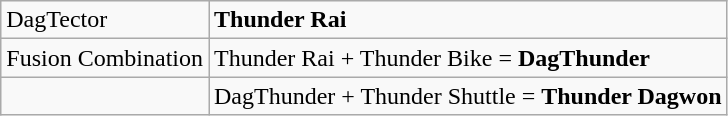<table class="wikitable" style="text-align:left">
<tr>
<td>DagTector</td>
<td><strong>Thunder Rai</strong></td>
</tr>
<tr>
<td>Fusion Combination</td>
<td>Thunder Rai + Thunder Bike = <strong>DagThunder</strong></td>
</tr>
<tr>
<td></td>
<td>DagThunder + Thunder Shuttle = <strong>Thunder Dagwon</strong></td>
</tr>
</table>
